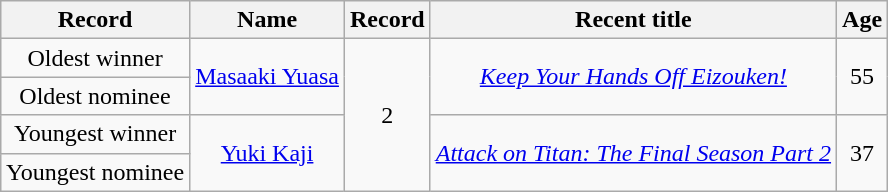<table class="wikitable plainrowheaders sortable" style="text-align:center;margin:auto;">
<tr>
<th>Record</th>
<th>Name</th>
<th>Record</th>
<th>Recent title</th>
<th>Age</th>
</tr>
<tr>
<td>Oldest winner</td>
<td rowspan="2"><a href='#'>Masaaki Yuasa</a></td>
<td rowspan="4">2</td>
<td rowspan="2"><em><a href='#'>Keep Your Hands Off Eizouken!</a></em></td>
<td rowspan="2">55</td>
</tr>
<tr>
<td>Oldest nominee</td>
</tr>
<tr>
<td>Youngest winner</td>
<td rowspan="2"><a href='#'>Yuki Kaji</a></td>
<td rowspan="2"><em><a href='#'>Attack on Titan: The Final Season Part 2</a></em></td>
<td rowspan="2">37</td>
</tr>
<tr>
<td>Youngest nominee</td>
</tr>
</table>
